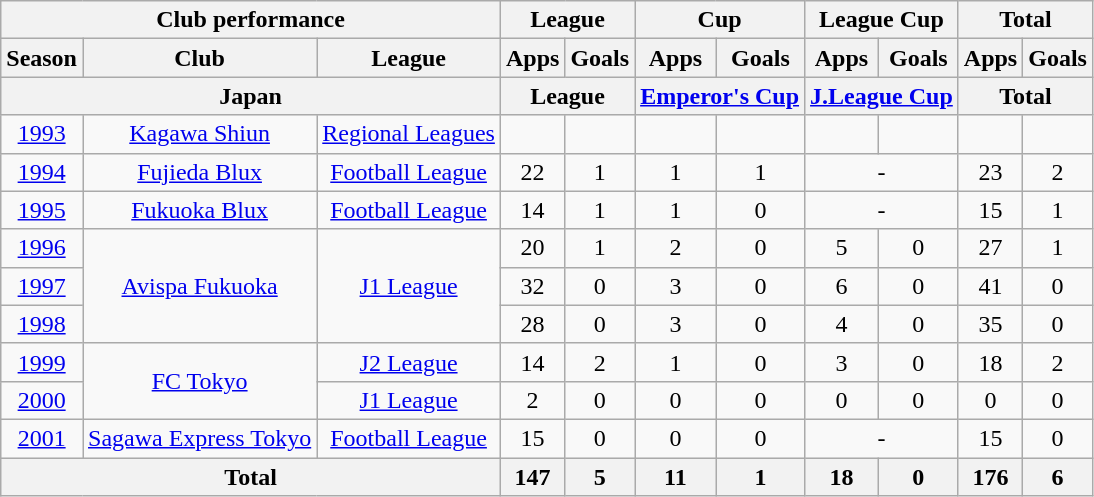<table class="wikitable" style="text-align:center;">
<tr>
<th colspan=3>Club performance</th>
<th colspan=2>League</th>
<th colspan=2>Cup</th>
<th colspan=2>League Cup</th>
<th colspan=2>Total</th>
</tr>
<tr>
<th>Season</th>
<th>Club</th>
<th>League</th>
<th>Apps</th>
<th>Goals</th>
<th>Apps</th>
<th>Goals</th>
<th>Apps</th>
<th>Goals</th>
<th>Apps</th>
<th>Goals</th>
</tr>
<tr>
<th colspan=3>Japan</th>
<th colspan=2>League</th>
<th colspan=2><a href='#'>Emperor's Cup</a></th>
<th colspan=2><a href='#'>J.League Cup</a></th>
<th colspan=2>Total</th>
</tr>
<tr>
<td><a href='#'>1993</a></td>
<td><a href='#'>Kagawa Shiun</a></td>
<td><a href='#'>Regional Leagues</a></td>
<td></td>
<td></td>
<td></td>
<td></td>
<td></td>
<td></td>
<td></td>
<td></td>
</tr>
<tr>
<td><a href='#'>1994</a></td>
<td><a href='#'>Fujieda Blux</a></td>
<td><a href='#'>Football League</a></td>
<td>22</td>
<td>1</td>
<td>1</td>
<td>1</td>
<td colspan="2">-</td>
<td>23</td>
<td>2</td>
</tr>
<tr>
<td><a href='#'>1995</a></td>
<td><a href='#'>Fukuoka Blux</a></td>
<td><a href='#'>Football League</a></td>
<td>14</td>
<td>1</td>
<td>1</td>
<td>0</td>
<td colspan="2">-</td>
<td>15</td>
<td>1</td>
</tr>
<tr>
<td><a href='#'>1996</a></td>
<td rowspan="3"><a href='#'>Avispa Fukuoka</a></td>
<td rowspan="3"><a href='#'>J1 League</a></td>
<td>20</td>
<td>1</td>
<td>2</td>
<td>0</td>
<td>5</td>
<td>0</td>
<td>27</td>
<td>1</td>
</tr>
<tr>
<td><a href='#'>1997</a></td>
<td>32</td>
<td>0</td>
<td>3</td>
<td>0</td>
<td>6</td>
<td>0</td>
<td>41</td>
<td>0</td>
</tr>
<tr>
<td><a href='#'>1998</a></td>
<td>28</td>
<td>0</td>
<td>3</td>
<td>0</td>
<td>4</td>
<td>0</td>
<td>35</td>
<td>0</td>
</tr>
<tr>
<td><a href='#'>1999</a></td>
<td rowspan="2"><a href='#'>FC Tokyo</a></td>
<td><a href='#'>J2 League</a></td>
<td>14</td>
<td>2</td>
<td>1</td>
<td>0</td>
<td>3</td>
<td>0</td>
<td>18</td>
<td>2</td>
</tr>
<tr>
<td><a href='#'>2000</a></td>
<td><a href='#'>J1 League</a></td>
<td>2</td>
<td>0</td>
<td>0</td>
<td>0</td>
<td>0</td>
<td>0</td>
<td>0</td>
<td>0</td>
</tr>
<tr>
<td><a href='#'>2001</a></td>
<td><a href='#'>Sagawa Express Tokyo</a></td>
<td><a href='#'>Football League</a></td>
<td>15</td>
<td>0</td>
<td>0</td>
<td>0</td>
<td colspan="2">-</td>
<td>15</td>
<td>0</td>
</tr>
<tr>
<th colspan=3>Total</th>
<th>147</th>
<th>5</th>
<th>11</th>
<th>1</th>
<th>18</th>
<th>0</th>
<th>176</th>
<th>6</th>
</tr>
</table>
